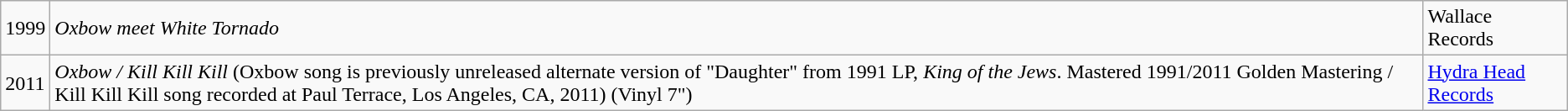<table class="wikitable">
<tr>
<td>1999</td>
<td><em>Oxbow meet White Tornado</em></td>
<td>Wallace Records</td>
</tr>
<tr>
<td>2011</td>
<td><em>Oxbow / Kill Kill Kill</em> (Oxbow song is previously unreleased alternate version of "Daughter" from 1991 LP, <em>King of the Jews</em>. Mastered 1991/2011 Golden Mastering / Kill Kill Kill song recorded at Paul Terrace, Los Angeles, CA, 2011) (Vinyl 7")</td>
<td><a href='#'>Hydra Head Records</a></td>
</tr>
</table>
